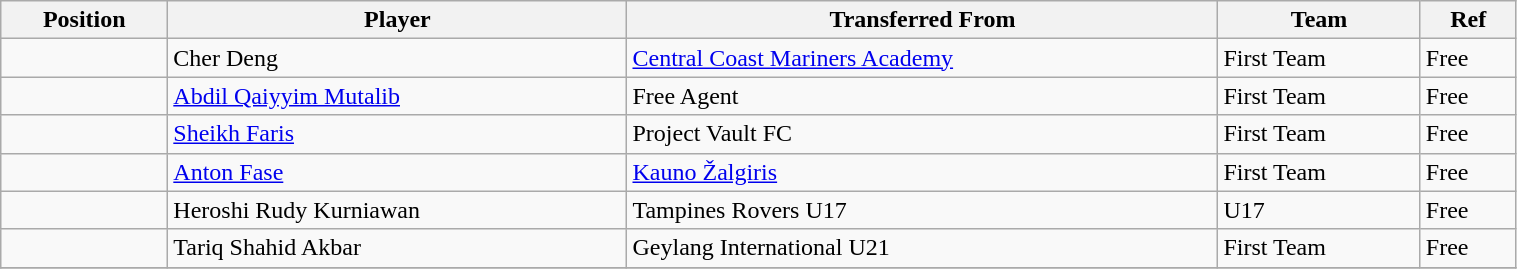<table class="wikitable sortable" style="width:80%; text-align:center; font-size:100%; text-align:left;">
<tr>
<th><strong>Position</strong></th>
<th><strong>Player</strong></th>
<th><strong>Transferred From</strong></th>
<th><strong>Team</strong></th>
<th><strong>Ref</strong></th>
</tr>
<tr>
<td></td>
<td> Cher Deng</td>
<td> <a href='#'>Central Coast Mariners Academy</a></td>
<td>First Team</td>
<td>Free </td>
</tr>
<tr>
<td></td>
<td> <a href='#'>Abdil Qaiyyim Mutalib</a></td>
<td>Free Agent</td>
<td>First Team</td>
<td>Free</td>
</tr>
<tr>
<td></td>
<td> <a href='#'>Sheikh Faris</a></td>
<td> Project Vault FC</td>
<td>First Team</td>
<td>Free</td>
</tr>
<tr>
<td></td>
<td> <a href='#'>Anton Fase</a></td>
<td> <a href='#'>Kauno Žalgiris</a></td>
<td>First Team</td>
<td>Free</td>
</tr>
<tr>
<td></td>
<td>  Heroshi Rudy Kurniawan</td>
<td>  Tampines Rovers U17</td>
<td>U17</td>
<td>Free</td>
</tr>
<tr>
<td></td>
<td>  Tariq Shahid Akbar</td>
<td>  Geylang International U21</td>
<td>First Team</td>
<td>Free</td>
</tr>
<tr>
</tr>
</table>
